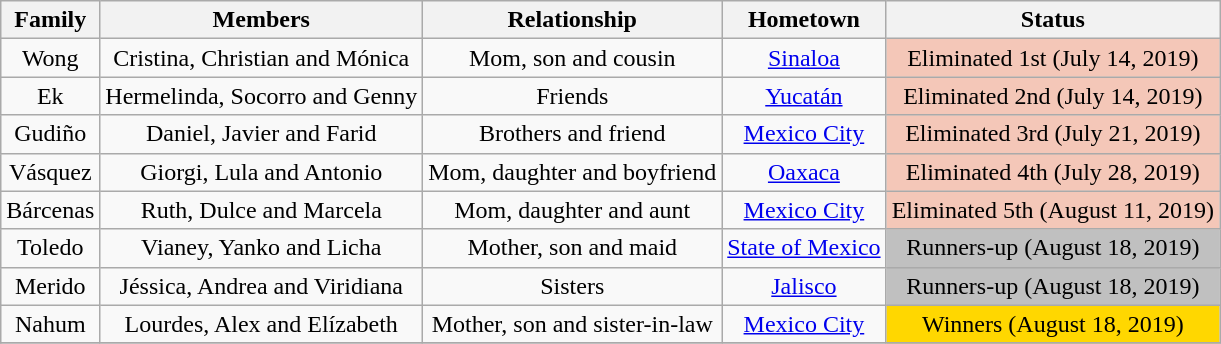<table class="wikitable sortable" style="text-align: center;">
<tr>
<th>Family</th>
<th>Members</th>
<th>Relationship</th>
<th>Hometown</th>
<th>Status</th>
</tr>
<tr>
<td>Wong</td>
<td>Cristina, Christian and Mónica</td>
<td>Mom, son and cousin</td>
<td><a href='#'>Sinaloa</a></td>
<td style="background:#f4c7b8">Eliminated 1st (July 14, 2019)</td>
</tr>
<tr>
<td>Ek</td>
<td>Hermelinda, Socorro and Genny</td>
<td>Friends</td>
<td><a href='#'>Yucatán</a></td>
<td style="background:#f4c7b8">Eliminated 2nd (July 14, 2019)</td>
</tr>
<tr>
<td>Gudiño</td>
<td>Daniel, Javier and Farid</td>
<td>Brothers and friend</td>
<td><a href='#'>Mexico City</a></td>
<td style="background:#f4c7b8">Eliminated 3rd (July 21, 2019)</td>
</tr>
<tr>
<td>Vásquez</td>
<td>Giorgi, Lula and Antonio</td>
<td>Mom, daughter and boyfriend</td>
<td><a href='#'>Oaxaca</a></td>
<td style="background:#f4c7b8">Eliminated 4th (July 28, 2019)</td>
</tr>
<tr>
<td>Bárcenas</td>
<td>Ruth, Dulce and Marcela</td>
<td>Mom, daughter and aunt</td>
<td><a href='#'>Mexico City</a></td>
<td style="background:#f4c7b8">Eliminated 5th (August 11, 2019)</td>
</tr>
<tr>
<td>Toledo</td>
<td>Vianey, Yanko and Licha</td>
<td>Mother, son and maid</td>
<td><a href='#'>State of Mexico</a></td>
<td style="background:silver;">Runners-up (August 18, 2019)</td>
</tr>
<tr>
<td>Merido</td>
<td>Jéssica, Andrea and Viridiana</td>
<td>Sisters</td>
<td><a href='#'>Jalisco</a></td>
<td style="background:silver;">Runners-up (August 18, 2019)</td>
</tr>
<tr>
<td>Nahum</td>
<td>Lourdes, Alex and Elízabeth</td>
<td>Mother, son and sister-in-law</td>
<td><a href='#'>Mexico City</a></td>
<td style="background:gold;">Winners (August 18, 2019)</td>
</tr>
<tr>
</tr>
</table>
